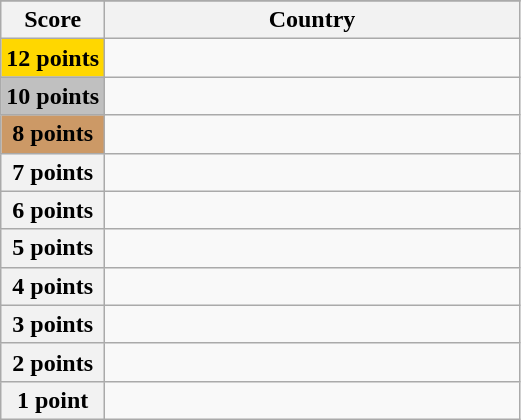<table class="wikitable">
<tr>
</tr>
<tr>
<th scope="col" width="20%">Score</th>
<th scope="col">Country</th>
</tr>
<tr>
<th scope="row" style="background:gold">12 points</th>
<td></td>
</tr>
<tr>
<th scope="row" style="background:silver">10 points</th>
<td></td>
</tr>
<tr>
<th scope="row" style="background:#CC9966">8 points</th>
<td></td>
</tr>
<tr>
<th scope="row">7 points</th>
<td></td>
</tr>
<tr>
<th scope="row">6 points</th>
<td></td>
</tr>
<tr>
<th scope="row">5 points</th>
<td></td>
</tr>
<tr>
<th scope="row">4 points</th>
<td></td>
</tr>
<tr>
<th scope="row">3 points</th>
<td></td>
</tr>
<tr>
<th scope="row">2 points</th>
<td></td>
</tr>
<tr>
<th scope="row">1 point</th>
<td></td>
</tr>
</table>
